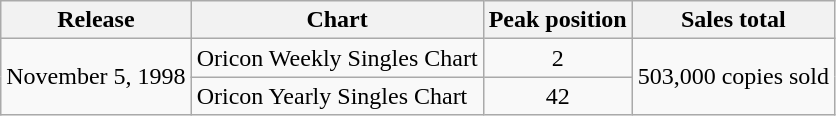<table class="wikitable">
<tr>
<th>Release</th>
<th>Chart</th>
<th>Peak position</th>
<th>Sales total</th>
</tr>
<tr>
<td rowspan="2">November 5, 1998</td>
<td>Oricon Weekly Singles Chart</td>
<td align="center">2</td>
<td rowspan="2">503,000 copies sold</td>
</tr>
<tr>
<td>Oricon Yearly Singles Chart</td>
<td align="center">42</td>
</tr>
</table>
